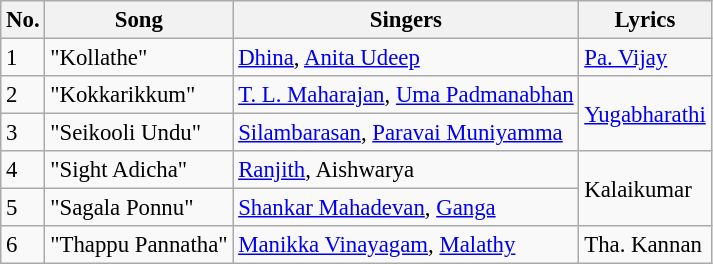<table class="wikitable" style="font-size:95%;">
<tr>
<th>No.</th>
<th>Song</th>
<th>Singers</th>
<th>Lyrics</th>
</tr>
<tr>
<td>1</td>
<td>"Kollathe"</td>
<td><a href='#'>Dhina</a>, <a href='#'>Anita Udeep</a></td>
<td><a href='#'>Pa. Vijay</a></td>
</tr>
<tr>
<td>2</td>
<td>"Kokkarikkum"</td>
<td><a href='#'>T. L. Maharajan</a>, <a href='#'>Uma Padmanabhan</a></td>
<td rowspan=2><a href='#'>Yugabharathi</a></td>
</tr>
<tr>
<td>3</td>
<td>"Seikooli Undu"</td>
<td><a href='#'>Silambarasan</a>, <a href='#'>Paravai Muniyamma</a></td>
</tr>
<tr>
<td>4</td>
<td>"Sight Adicha"</td>
<td><a href='#'>Ranjith</a>, Aishwarya</td>
<td rowspan=2>Kalaikumar</td>
</tr>
<tr>
<td>5</td>
<td>"Sagala Ponnu"</td>
<td><a href='#'>Shankar Mahadevan</a>, <a href='#'>Ganga</a></td>
</tr>
<tr>
<td>6</td>
<td>"Thappu Pannatha"</td>
<td><a href='#'>Manikka Vinayagam</a>, <a href='#'>Malathy</a></td>
<td>Tha. Kannan</td>
</tr>
</table>
